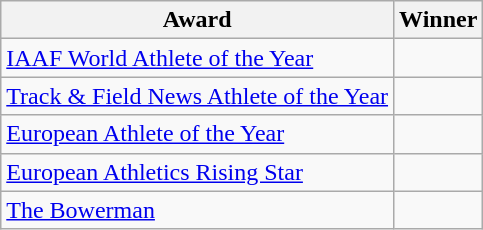<table class="wikitable sortable" style="text-align: left;">
<tr>
<th>Award</th>
<th>Winner</th>
</tr>
<tr>
<td><a href='#'>IAAF World Athlete of the Year</a></td>
<td></td>
</tr>
<tr>
<td><a href='#'>Track & Field News Athlete of the Year</a></td>
<td></td>
</tr>
<tr>
<td><a href='#'>European Athlete of the Year</a></td>
<td></td>
</tr>
<tr>
<td><a href='#'>European Athletics Rising Star</a></td>
<td></td>
</tr>
<tr>
<td><a href='#'>The Bowerman</a></td>
<td></td>
</tr>
</table>
